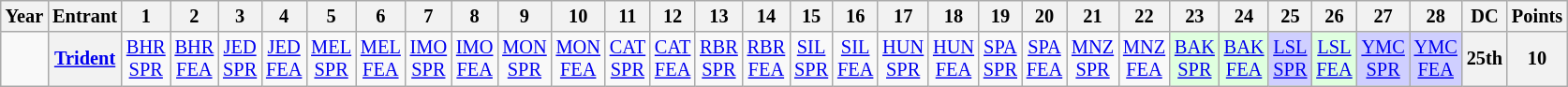<table class="wikitable" style="text-align:center; font-size:85%">
<tr>
<th scope="col">Year</th>
<th scope="col">Entrant</th>
<th scope="col">1</th>
<th scope="col">2</th>
<th scope="col">3</th>
<th scope="col">4</th>
<th scope="col">5</th>
<th scope="col">6</th>
<th scope="col">7</th>
<th scope="col">8</th>
<th scope="col">9</th>
<th scope="col">10</th>
<th scope="col">11</th>
<th scope="col">12</th>
<th scope="col">13</th>
<th scope="col">14</th>
<th scope="col">15</th>
<th scope="col">16</th>
<th scope="col">17</th>
<th scope="col">18</th>
<th scope="col">19</th>
<th scope="col">20</th>
<th scope="col">21</th>
<th scope="col">22</th>
<th scope="col">23</th>
<th scope="col">24</th>
<th scope="col">25</th>
<th scope="col">26</th>
<th scope="col">27</th>
<th scope="col">28</th>
<th scope="col">DC</th>
<th scope="col">Points</th>
</tr>
<tr>
<td scope="row"></td>
<th><a href='#'>Trident</a></th>
<td><a href='#'>BHR<br>SPR</a></td>
<td><a href='#'>BHR<br>FEA</a></td>
<td><a href='#'>JED<br>SPR</a></td>
<td><a href='#'>JED<br>FEA</a></td>
<td><a href='#'>MEL<br>SPR</a></td>
<td><a href='#'>MEL<br>FEA</a></td>
<td><a href='#'>IMO<br>SPR</a></td>
<td><a href='#'>IMO<br>FEA</a></td>
<td><a href='#'>MON<br>SPR</a></td>
<td><a href='#'>MON<br>FEA</a></td>
<td><a href='#'>CAT<br>SPR</a></td>
<td><a href='#'>CAT<br>FEA</a></td>
<td><a href='#'>RBR<br>SPR</a></td>
<td><a href='#'>RBR<br>FEA</a></td>
<td><a href='#'>SIL<br>SPR</a></td>
<td><a href='#'>SIL<br>FEA</a></td>
<td><a href='#'>HUN<br>SPR</a></td>
<td><a href='#'>HUN<br>FEA</a></td>
<td><a href='#'>SPA<br>SPR</a></td>
<td><a href='#'>SPA<br>FEA</a></td>
<td><a href='#'>MNZ<br>SPR</a></td>
<td><a href='#'>MNZ<br>FEA</a></td>
<td style="background:#DFFFDF;"><a href='#'>BAK<br>SPR</a><br></td>
<td style="background:#DFFFDF;"><a href='#'>BAK<br>FEA</a><br></td>
<td style="background:#CFCFFF;"><a href='#'>LSL<br>SPR</a><br></td>
<td style="background:#DFFFDF;"><a href='#'>LSL<br>FEA</a><br></td>
<td style="background:#CFCFFF;"><a href='#'>YMC<br>SPR</a><br></td>
<td style="background:#CFCFFF;"><a href='#'>YMC<br>FEA</a><br></td>
<th>25th</th>
<th>10</th>
</tr>
</table>
